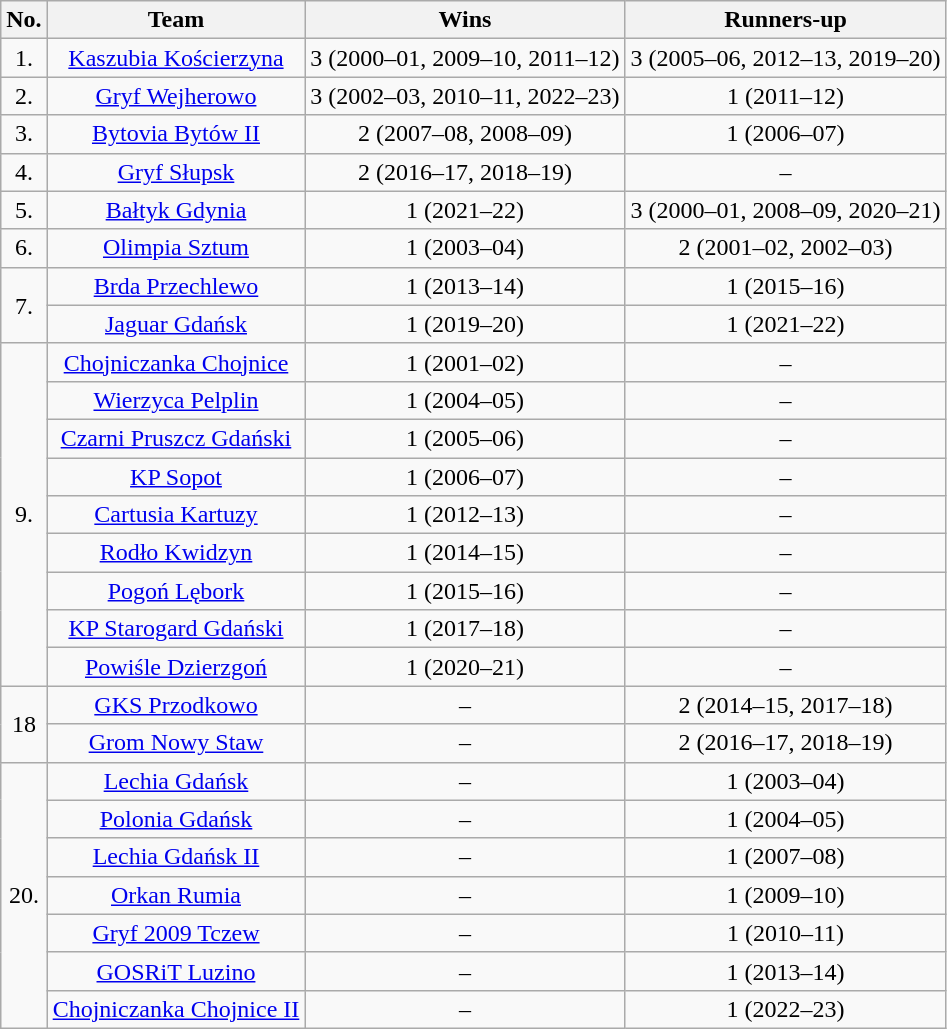<table class="wikitable" style="text-align: center">
<tr>
<th>No.</th>
<th>Team</th>
<th>Wins</th>
<th>Runners-up</th>
</tr>
<tr>
<td>1.</td>
<td><a href='#'>Kaszubia Kościerzyna</a></td>
<td>3 (2000–01, 2009–10, 2011–12)</td>
<td>3 (2005–06, 2012–13, 2019–20)</td>
</tr>
<tr>
<td>2.</td>
<td><a href='#'>Gryf Wejherowo</a></td>
<td>3 (2002–03, 2010–11, 2022–23)</td>
<td>1 (2011–12)</td>
</tr>
<tr>
<td>3.</td>
<td><a href='#'>Bytovia Bytów II</a></td>
<td>2 (2007–08, 2008–09)</td>
<td>1 (2006–07)</td>
</tr>
<tr>
<td>4.</td>
<td><a href='#'>Gryf Słupsk</a></td>
<td>2 (2016–17, 2018–19)</td>
<td>–</td>
</tr>
<tr>
<td>5.</td>
<td><a href='#'>Bałtyk Gdynia</a></td>
<td>1 (2021–22)</td>
<td>3 (2000–01, 2008–09, 2020–21)</td>
</tr>
<tr>
<td>6.</td>
<td><a href='#'>Olimpia Sztum</a></td>
<td>1 (2003–04)</td>
<td>2 (2001–02, 2002–03)</td>
</tr>
<tr>
<td rowspan=2>7.</td>
<td><a href='#'>Brda Przechlewo</a></td>
<td>1 (2013–14)</td>
<td>1 (2015–16)</td>
</tr>
<tr>
<td><a href='#'>Jaguar Gdańsk</a></td>
<td>1 (2019–20)</td>
<td>1 (2021–22)</td>
</tr>
<tr>
<td rowspan=9>9.</td>
<td><a href='#'>Chojniczanka Chojnice</a></td>
<td>1 (2001–02)</td>
<td>–</td>
</tr>
<tr>
<td><a href='#'>Wierzyca Pelplin</a></td>
<td>1 (2004–05)</td>
<td>–</td>
</tr>
<tr>
<td><a href='#'>Czarni Pruszcz Gdański</a></td>
<td>1 (2005–06)</td>
<td>–</td>
</tr>
<tr>
<td><a href='#'>KP Sopot</a></td>
<td>1 (2006–07)</td>
<td>–</td>
</tr>
<tr>
<td><a href='#'>Cartusia Kartuzy</a></td>
<td>1 (2012–13)</td>
<td>–</td>
</tr>
<tr>
<td><a href='#'>Rodło Kwidzyn</a></td>
<td>1 (2014–15)</td>
<td>–</td>
</tr>
<tr>
<td><a href='#'>Pogoń Lębork</a></td>
<td>1 (2015–16)</td>
<td>–</td>
</tr>
<tr>
<td><a href='#'>KP Starogard Gdański</a></td>
<td>1 (2017–18)</td>
<td>–</td>
</tr>
<tr>
<td><a href='#'>Powiśle Dzierzgoń</a></td>
<td>1 (2020–21)</td>
<td>–</td>
</tr>
<tr>
<td rowspan=2>18</td>
<td><a href='#'>GKS Przodkowo</a></td>
<td>–</td>
<td>2 (2014–15, 2017–18)</td>
</tr>
<tr>
<td><a href='#'>Grom Nowy Staw</a></td>
<td>–</td>
<td>2 (2016–17, 2018–19)</td>
</tr>
<tr>
<td rowspan=7>20.</td>
<td><a href='#'>Lechia Gdańsk</a></td>
<td>–</td>
<td>1 (2003–04)</td>
</tr>
<tr>
<td><a href='#'>Polonia Gdańsk</a></td>
<td>–</td>
<td>1 (2004–05)</td>
</tr>
<tr>
<td><a href='#'>Lechia Gdańsk II</a></td>
<td>–</td>
<td>1 (2007–08)</td>
</tr>
<tr>
<td><a href='#'>Orkan Rumia</a></td>
<td>–</td>
<td>1 (2009–10)</td>
</tr>
<tr>
<td><a href='#'>Gryf 2009 Tczew</a></td>
<td>–</td>
<td>1 (2010–11)</td>
</tr>
<tr>
<td><a href='#'>GOSRiT Luzino</a></td>
<td>–</td>
<td>1 (2013–14)</td>
</tr>
<tr>
<td><a href='#'>Chojniczanka Chojnice II</a></td>
<td>–</td>
<td>1 (2022–23)</td>
</tr>
</table>
